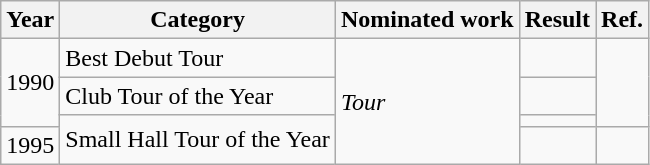<table class="wikitable">
<tr>
<th>Year</th>
<th>Category</th>
<th>Nominated work</th>
<th>Result</th>
<th>Ref.</th>
</tr>
<tr>
<td rowspan="3">1990</td>
<td>Best Debut Tour</td>
<td rowspan="4"><em>Tour</em></td>
<td></td>
<td align="center" rowspan="3"></td>
</tr>
<tr>
<td>Club Tour of the Year</td>
<td></td>
</tr>
<tr>
<td rowspan="2">Small Hall Tour of the Year</td>
<td></td>
</tr>
<tr>
<td>1995</td>
<td></td>
<td align="center"></td>
</tr>
</table>
